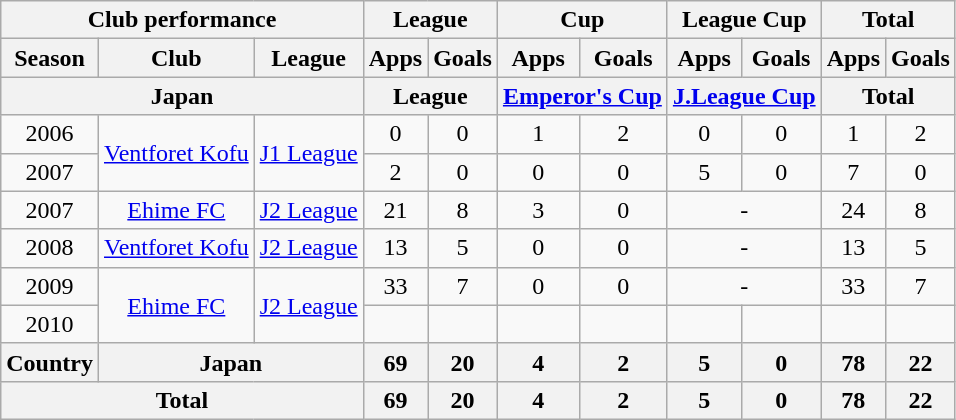<table class="wikitable" style="text-align:center;">
<tr>
<th colspan=3>Club performance</th>
<th colspan=2>League</th>
<th colspan=2>Cup</th>
<th colspan=2>League Cup</th>
<th colspan=2>Total</th>
</tr>
<tr>
<th>Season</th>
<th>Club</th>
<th>League</th>
<th>Apps</th>
<th>Goals</th>
<th>Apps</th>
<th>Goals</th>
<th>Apps</th>
<th>Goals</th>
<th>Apps</th>
<th>Goals</th>
</tr>
<tr>
<th colspan=3>Japan</th>
<th colspan=2>League</th>
<th colspan=2><a href='#'>Emperor's Cup</a></th>
<th colspan=2><a href='#'>J.League Cup</a></th>
<th colspan=2>Total</th>
</tr>
<tr>
<td>2006</td>
<td rowspan="2"><a href='#'>Ventforet Kofu</a></td>
<td rowspan="2"><a href='#'>J1 League</a></td>
<td>0</td>
<td>0</td>
<td>1</td>
<td>2</td>
<td>0</td>
<td>0</td>
<td>1</td>
<td>2</td>
</tr>
<tr>
<td>2007</td>
<td>2</td>
<td>0</td>
<td>0</td>
<td>0</td>
<td>5</td>
<td>0</td>
<td>7</td>
<td>0</td>
</tr>
<tr>
<td>2007</td>
<td><a href='#'>Ehime FC</a></td>
<td><a href='#'>J2 League</a></td>
<td>21</td>
<td>8</td>
<td>3</td>
<td>0</td>
<td colspan="2">-</td>
<td>24</td>
<td>8</td>
</tr>
<tr>
<td>2008</td>
<td><a href='#'>Ventforet Kofu</a></td>
<td><a href='#'>J2 League</a></td>
<td>13</td>
<td>5</td>
<td>0</td>
<td>0</td>
<td colspan="2">-</td>
<td>13</td>
<td>5</td>
</tr>
<tr>
<td>2009</td>
<td rowspan="2"><a href='#'>Ehime FC</a></td>
<td rowspan="2"><a href='#'>J2 League</a></td>
<td>33</td>
<td>7</td>
<td>0</td>
<td>0</td>
<td colspan="2">-</td>
<td>33</td>
<td>7</td>
</tr>
<tr>
<td>2010</td>
<td></td>
<td></td>
<td></td>
<td></td>
<td></td>
<td></td>
<td></td>
<td></td>
</tr>
<tr>
<th rowspan=1>Country</th>
<th colspan=2>Japan</th>
<th>69</th>
<th>20</th>
<th>4</th>
<th>2</th>
<th>5</th>
<th>0</th>
<th>78</th>
<th>22</th>
</tr>
<tr>
<th colspan=3>Total</th>
<th>69</th>
<th>20</th>
<th>4</th>
<th>2</th>
<th>5</th>
<th>0</th>
<th>78</th>
<th>22</th>
</tr>
</table>
